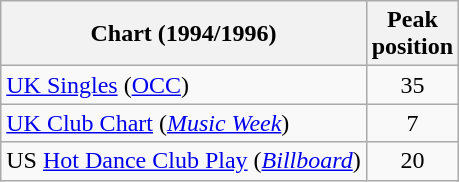<table class="wikitable sortable">
<tr>
<th>Chart (1994/1996)</th>
<th>Peak<br>position</th>
</tr>
<tr>
<td><a href='#'>UK Singles</a> (<a href='#'>OCC</a>)</td>
<td style="text-align:center;">35</td>
</tr>
<tr>
<td><a href='#'>UK Club Chart</a> (<em><a href='#'>Music Week</a></em>)</td>
<td style="text-align:center;">7</td>
</tr>
<tr>
<td>US <a href='#'>Hot Dance Club Play</a> (<em><a href='#'>Billboard</a></em>)</td>
<td style="text-align:center;">20</td>
</tr>
</table>
